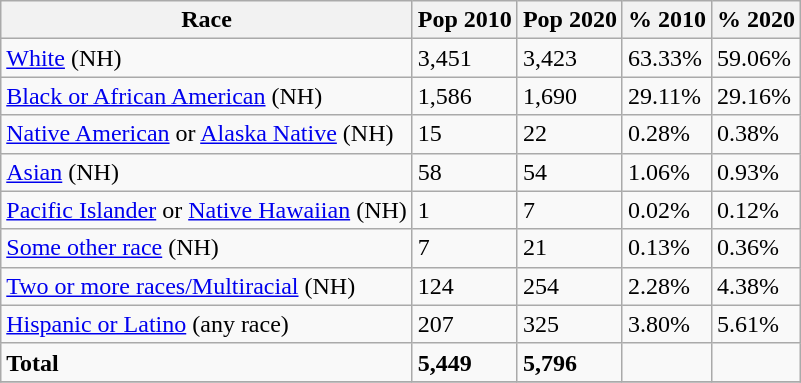<table class="wikitable">
<tr>
<th>Race</th>
<th>Pop 2010</th>
<th>Pop 2020</th>
<th>% 2010</th>
<th>% 2020</th>
</tr>
<tr>
<td><a href='#'>White</a> (NH)</td>
<td>3,451</td>
<td>3,423</td>
<td>63.33%</td>
<td>59.06%</td>
</tr>
<tr>
<td><a href='#'>Black or African American</a> (NH)</td>
<td>1,586</td>
<td>1,690</td>
<td>29.11%</td>
<td>29.16%</td>
</tr>
<tr>
<td><a href='#'>Native American</a> or <a href='#'>Alaska Native</a> (NH)</td>
<td>15</td>
<td>22</td>
<td>0.28%</td>
<td>0.38%</td>
</tr>
<tr>
<td><a href='#'>Asian</a> (NH)</td>
<td>58</td>
<td>54</td>
<td>1.06%</td>
<td>0.93%</td>
</tr>
<tr>
<td><a href='#'>Pacific Islander</a> or <a href='#'>Native Hawaiian</a> (NH)</td>
<td>1</td>
<td>7</td>
<td>0.02%</td>
<td>0.12%</td>
</tr>
<tr>
<td><a href='#'>Some other race</a> (NH)</td>
<td>7</td>
<td>21</td>
<td>0.13%</td>
<td>0.36%</td>
</tr>
<tr>
<td><a href='#'>Two or more races/Multiracial</a> (NH)</td>
<td>124</td>
<td>254</td>
<td>2.28%</td>
<td>4.38%</td>
</tr>
<tr>
<td><a href='#'>Hispanic or Latino</a> (any race)</td>
<td>207</td>
<td>325</td>
<td>3.80%</td>
<td>5.61%</td>
</tr>
<tr>
<td><strong>Total</strong></td>
<td><strong>5,449</strong></td>
<td><strong>5,796</strong></td>
<td></td>
<td></td>
</tr>
<tr>
</tr>
</table>
